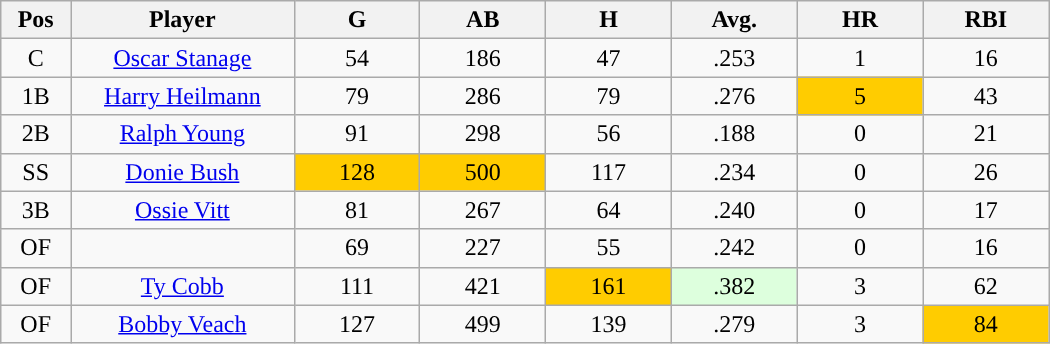<table class="wikitable sortable">
<tr>
<th bgcolor="#DDDDFF" width="5%">Pos</th>
<th bgcolor="#DDDDFF" width="16%">Player</th>
<th bgcolor="#DDDDFF" width="9%">G</th>
<th bgcolor="#DDDDFF" width="9%">AB</th>
<th bgcolor="#DDDDFF" width="9%">H</th>
<th bgcolor="#DDDDFF" width="9%">Avg.</th>
<th bgcolor="#DDDDFF" width="9%">HR</th>
<th bgcolor="#DDDDFF" width="9%">RBI</th>
</tr>
<tr align="center">
<td>C</td>
<td><a href='#'>Oscar Stanage</a></td>
<td>54</td>
<td>186</td>
<td>47</td>
<td>.253</td>
<td>1</td>
<td>16</td>
</tr>
<tr align=center>
<td>1B</td>
<td><a href='#'>Harry Heilmann</a></td>
<td>79</td>
<td>286</td>
<td>79</td>
<td>.276</td>
<td style="background:#fc0;">5</td>
<td>43</td>
</tr>
<tr align=center>
<td>2B</td>
<td><a href='#'>Ralph Young</a></td>
<td>91</td>
<td>298</td>
<td>56</td>
<td>.188</td>
<td>0</td>
<td>21</td>
</tr>
<tr align=center>
<td>SS</td>
<td><a href='#'>Donie Bush</a></td>
<td style="background:#fc0;">128</td>
<td style="background:#fc0;">500</td>
<td>117</td>
<td>.234</td>
<td>0</td>
<td>26</td>
</tr>
<tr align=center>
<td>3B</td>
<td><a href='#'>Ossie Vitt</a></td>
<td>81</td>
<td>267</td>
<td>64</td>
<td>.240</td>
<td>0</td>
<td>17</td>
</tr>
<tr align=center>
<td>OF</td>
<td></td>
<td>69</td>
<td>227</td>
<td>55</td>
<td>.242</td>
<td>0</td>
<td>16</td>
</tr>
<tr align="center">
<td>OF</td>
<td><a href='#'>Ty Cobb</a></td>
<td>111</td>
<td>421</td>
<td style="background:#fc0;">161</td>
<td style="background:#DDFFDD;">.382</td>
<td>3</td>
<td>62</td>
</tr>
<tr align=center>
<td>OF</td>
<td><a href='#'>Bobby Veach</a></td>
<td>127</td>
<td>499</td>
<td>139</td>
<td>.279</td>
<td>3</td>
<td style="background:#fc0;">84</td>
</tr>
</table>
